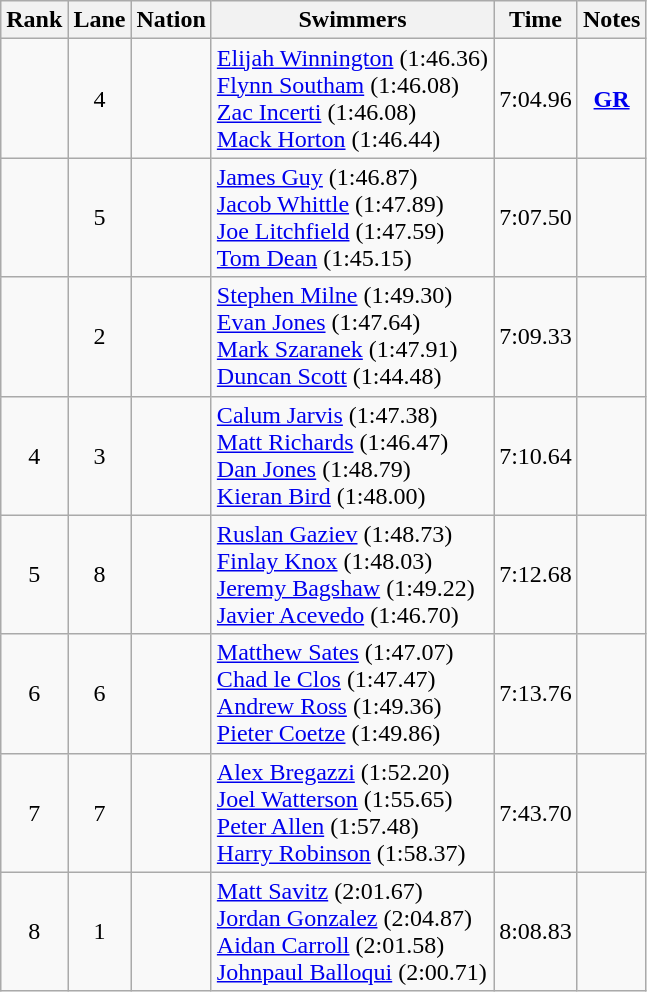<table class="wikitable sortable" style="text-align:center">
<tr>
<th>Rank</th>
<th>Lane</th>
<th>Nation</th>
<th>Swimmers</th>
<th>Time</th>
<th>Notes</th>
</tr>
<tr>
<td></td>
<td>4</td>
<td align=left></td>
<td align="left"><a href='#'>Elijah Winnington</a> (1:46.36)<br><a href='#'>Flynn Southam</a> (1:46.08)<br><a href='#'>Zac Incerti</a> (1:46.08)<br><a href='#'>Mack Horton</a> (1:46.44)</td>
<td>7:04.96</td>
<td><strong><a href='#'>GR</a></strong></td>
</tr>
<tr>
<td></td>
<td>5</td>
<td align=left></td>
<td align="left"><a href='#'>James Guy</a> (1:46.87)<br><a href='#'>Jacob Whittle</a> (1:47.89)<br><a href='#'>Joe Litchfield</a> (1:47.59)<br><a href='#'>Tom Dean</a> (1:45.15)</td>
<td>7:07.50</td>
<td></td>
</tr>
<tr>
<td></td>
<td>2</td>
<td align=left></td>
<td align="left"><a href='#'>Stephen Milne</a> (1:49.30)<br><a href='#'>Evan Jones</a> (1:47.64)<br><a href='#'>Mark Szaranek</a> (1:47.91)<br><a href='#'>Duncan Scott</a> (1:44.48)</td>
<td>7:09.33</td>
<td></td>
</tr>
<tr>
<td>4</td>
<td>3</td>
<td align=left></td>
<td align="left"><a href='#'>Calum Jarvis</a> (1:47.38)<br><a href='#'>Matt Richards</a> (1:46.47)<br><a href='#'>Dan Jones</a> (1:48.79)<br><a href='#'>Kieran Bird</a> (1:48.00)</td>
<td>7:10.64</td>
<td></td>
</tr>
<tr>
<td>5</td>
<td>8</td>
<td align=left></td>
<td align="left"><a href='#'>Ruslan Gaziev</a> (1:48.73)<br><a href='#'>Finlay Knox</a> (1:48.03)<br><a href='#'>Jeremy Bagshaw</a> (1:49.22)<br><a href='#'>Javier Acevedo</a> (1:46.70)</td>
<td>7:12.68</td>
<td></td>
</tr>
<tr>
<td>6</td>
<td>6</td>
<td align=left></td>
<td align="left"><a href='#'>Matthew Sates</a> (1:47.07)<br><a href='#'>Chad le Clos</a> (1:47.47)<br><a href='#'>Andrew Ross</a> (1:49.36)<br><a href='#'>Pieter Coetze</a> (1:49.86)</td>
<td>7:13.76</td>
<td></td>
</tr>
<tr>
<td>7</td>
<td>7</td>
<td align=left></td>
<td align="left"><a href='#'>Alex Bregazzi</a> (1:52.20)<br><a href='#'>Joel Watterson</a> (1:55.65)<br><a href='#'>Peter Allen</a> (1:57.48)<br><a href='#'>Harry Robinson</a> (1:58.37)</td>
<td>7:43.70</td>
<td></td>
</tr>
<tr>
<td>8</td>
<td>1</td>
<td align=left></td>
<td align="left"><a href='#'>Matt Savitz</a> (2:01.67)<br><a href='#'>Jordan Gonzalez</a> (2:04.87)<br><a href='#'>Aidan Carroll</a> (2:01.58)<br><a href='#'>Johnpaul Balloqui</a> (2:00.71)</td>
<td>8:08.83</td>
<td></td>
</tr>
</table>
